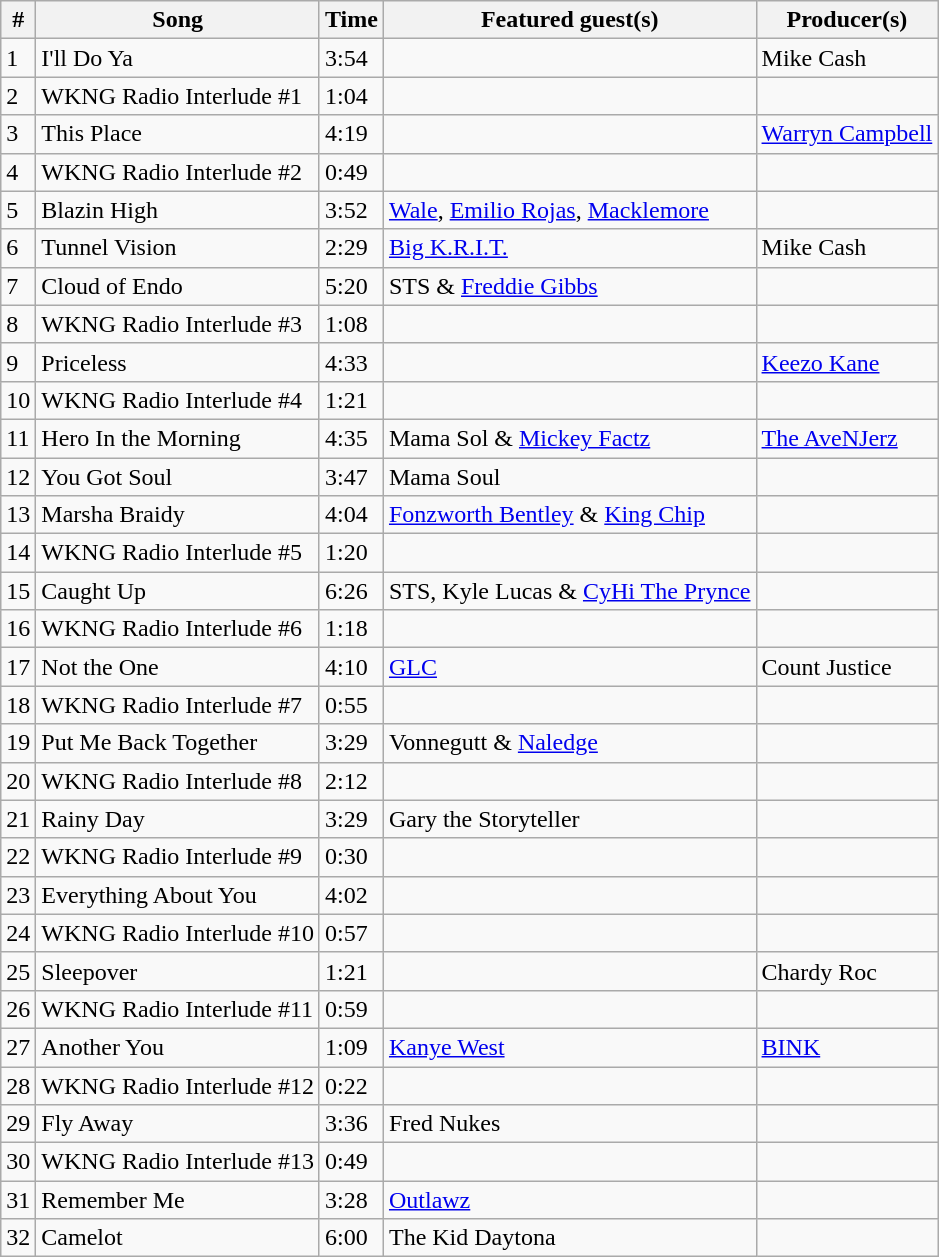<table class="wikitable">
<tr>
<th>#</th>
<th>Song</th>
<th>Time</th>
<th>Featured guest(s)</th>
<th>Producer(s)</th>
</tr>
<tr>
<td>1</td>
<td>I'll Do Ya</td>
<td>3:54</td>
<td></td>
<td>Mike Cash</td>
</tr>
<tr>
<td>2</td>
<td>WKNG Radio Interlude #1</td>
<td>1:04</td>
<td></td>
<td></td>
</tr>
<tr>
<td>3</td>
<td>This Place</td>
<td>4:19</td>
<td></td>
<td><a href='#'>Warryn Campbell</a></td>
</tr>
<tr>
<td>4</td>
<td>WKNG Radio Interlude #2</td>
<td>0:49</td>
<td></td>
<td></td>
</tr>
<tr>
<td>5</td>
<td>Blazin High</td>
<td>3:52</td>
<td><a href='#'>Wale</a>, <a href='#'>Emilio Rojas</a>, <a href='#'>Macklemore</a></td>
<td></td>
</tr>
<tr>
<td>6</td>
<td>Tunnel Vision</td>
<td>2:29</td>
<td><a href='#'>Big K.R.I.T.</a></td>
<td>Mike Cash</td>
</tr>
<tr>
<td>7</td>
<td>Cloud of Endo</td>
<td>5:20</td>
<td>STS & <a href='#'>Freddie Gibbs</a></td>
<td></td>
</tr>
<tr>
<td>8</td>
<td>WKNG Radio Interlude #3</td>
<td>1:08</td>
<td></td>
<td></td>
</tr>
<tr>
<td>9</td>
<td>Priceless</td>
<td>4:33</td>
<td></td>
<td><a href='#'>Keezo Kane</a></td>
</tr>
<tr>
<td>10</td>
<td>WKNG Radio Interlude #4</td>
<td>1:21</td>
<td></td>
<td></td>
</tr>
<tr>
<td>11</td>
<td>Hero In the Morning</td>
<td>4:35</td>
<td>Mama Sol & <a href='#'>Mickey Factz</a></td>
<td><a href='#'>The AveNJerz</a></td>
</tr>
<tr>
<td>12</td>
<td>You Got Soul</td>
<td>3:47</td>
<td>Mama Soul</td>
<td></td>
</tr>
<tr>
<td>13</td>
<td>Marsha Braidy</td>
<td>4:04</td>
<td><a href='#'>Fonzworth Bentley</a> & <a href='#'>King Chip</a></td>
<td></td>
</tr>
<tr>
<td>14</td>
<td>WKNG Radio Interlude #5</td>
<td>1:20</td>
<td></td>
<td></td>
</tr>
<tr>
<td>15</td>
<td>Caught Up</td>
<td>6:26</td>
<td>STS, Kyle Lucas & <a href='#'>CyHi The Prynce</a></td>
<td></td>
</tr>
<tr>
<td>16</td>
<td>WKNG Radio Interlude #6</td>
<td>1:18</td>
<td></td>
<td></td>
</tr>
<tr>
<td>17</td>
<td>Not the One</td>
<td>4:10</td>
<td><a href='#'>GLC</a></td>
<td>Count Justice</td>
</tr>
<tr>
<td>18</td>
<td>WKNG Radio Interlude #7</td>
<td>0:55</td>
<td></td>
<td></td>
</tr>
<tr>
<td>19</td>
<td>Put Me Back Together</td>
<td>3:29</td>
<td>Vonnegutt & <a href='#'>Naledge</a></td>
<td></td>
</tr>
<tr>
<td>20</td>
<td>WKNG Radio Interlude #8</td>
<td>2:12</td>
<td></td>
<td></td>
</tr>
<tr>
<td>21</td>
<td>Rainy Day</td>
<td>3:29</td>
<td>Gary the Storyteller</td>
<td></td>
</tr>
<tr>
<td>22</td>
<td>WKNG Radio Interlude #9</td>
<td>0:30</td>
<td></td>
<td></td>
</tr>
<tr>
<td>23</td>
<td>Everything About You</td>
<td>4:02</td>
<td></td>
<td></td>
</tr>
<tr>
<td>24</td>
<td>WKNG Radio Interlude #10</td>
<td>0:57</td>
<td></td>
<td></td>
</tr>
<tr>
<td>25</td>
<td>Sleepover</td>
<td>1:21</td>
<td></td>
<td>Chardy Roc</td>
</tr>
<tr>
<td>26</td>
<td>WKNG Radio Interlude #11</td>
<td>0:59</td>
<td></td>
<td></td>
</tr>
<tr>
<td>27</td>
<td>Another You</td>
<td>1:09</td>
<td><a href='#'>Kanye West</a></td>
<td><a href='#'>BINK</a></td>
</tr>
<tr>
<td>28</td>
<td>WKNG Radio Interlude #12</td>
<td>0:22</td>
<td></td>
<td></td>
</tr>
<tr>
<td>29</td>
<td>Fly Away</td>
<td>3:36</td>
<td>Fred Nukes</td>
<td></td>
</tr>
<tr>
<td>30</td>
<td>WKNG Radio Interlude #13</td>
<td>0:49</td>
<td></td>
<td></td>
</tr>
<tr>
<td>31</td>
<td>Remember Me</td>
<td>3:28</td>
<td><a href='#'>Outlawz</a></td>
<td></td>
</tr>
<tr>
<td>32</td>
<td>Camelot</td>
<td>6:00</td>
<td>The Kid Daytona</td>
<td></td>
</tr>
</table>
